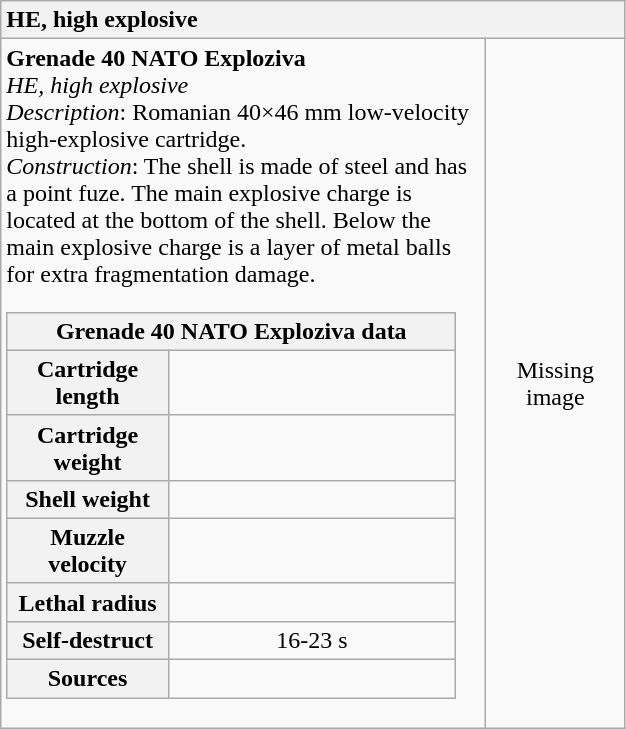<table class="wikitable mw-collapsible mw-collapsed" style="width: 33%;">
<tr>
<th colspan="2" style="text-align: left;"> HE, high explosive</th>
</tr>
<tr>
<td><strong>Grenade 40 NATO Exploziva</strong><br><em>HE, high explosive</em><br><em>Description</em>: Romanian 40×46 mm low-velocity high-explosive cartridge.<br><em>Construction</em>: The shell is made of steel and has a point fuze. The main explosive charge is located at the bottom of the shell. Below the main explosive charge is a layer of metal balls for extra fragmentation damage.<br><table class="wikitable mw-collapsible mw-collapsed" style="width: 300px;">
<tr>
<th colspan="2">Grenade 40 NATO Exploziva data</th>
</tr>
<tr>
<th style="width: 100px;">Cartridge length</th>
<td style="text-align: center; vertical-align: center;"></td>
</tr>
<tr>
<th style="width: 100px;">Cartridge weight</th>
<td style="text-align: center; vertical-align: center;"></td>
</tr>
<tr>
<th style="width: 100px;">Shell weight</th>
<td style="text-align: center; vertical-align: center;"></td>
</tr>
<tr>
<th style="width: 100px;">Muzzle velocity</th>
<td style="text-align: center; vertical-align: center;"></td>
</tr>
<tr>
<th style="width: 100px;">Lethal radius</th>
<td style="text-align: center; vertical-align: center;"></td>
</tr>
<tr>
<th style="width: 100px;">Self-destruct</th>
<td style="text-align: center; vertical-align: center;">16-23 s</td>
</tr>
<tr>
<th style="width: 100px;">Sources</th>
<td style="text-align: center; vertical-align: center;"></td>
</tr>
</table>
</td>
<td style="width: 100px; text-align: center; vertical-align: center;">Missing image</td>
</tr>
</table>
